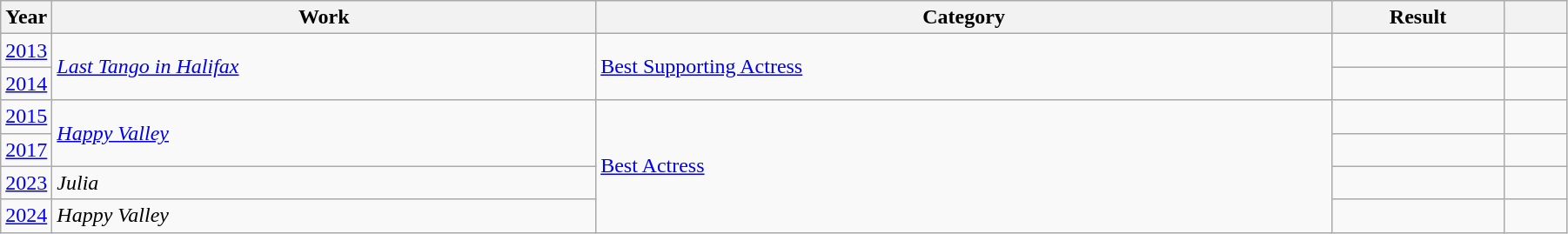<table style="width:95%;" class="wikitable sortable">
<tr>
<th style="width:3%;">Year</th>
<th>Work</th>
<th style="width:47%;">Category</th>
<th style="width:11%;">Result</th>
<th style="width:4%;" scope="col" class="unsortable"></th>
</tr>
<tr>
<td><a href='#'>2013</a></td>
<td rowspan=2><em><a href='#'>Last Tango in Halifax</a></em></td>
<td rowspan=2><a href='#'>Best Supporting Actress</a></td>
<td></td>
<td></td>
</tr>
<tr>
<td><a href='#'>2014</a></td>
<td></td>
<td></td>
</tr>
<tr>
<td><a href='#'>2015</a></td>
<td rowspan=2><em><a href='#'>Happy Valley</a></em></td>
<td rowspan=4><a href='#'>Best Actress</a></td>
<td></td>
<td></td>
</tr>
<tr>
<td><a href='#'>2017</a></td>
<td></td>
<td></td>
</tr>
<tr>
<td><a href='#'>2023</a></td>
<td><em>Julia</em></td>
<td></td>
</tr>
<tr>
<td><a href='#'>2024</a></td>
<td><em>Happy Valley</em></td>
<td></td>
<td></td>
</tr>
</table>
